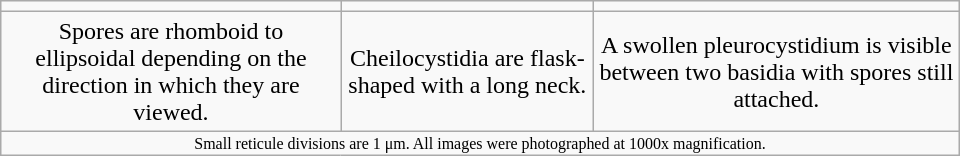<table class="wikitable" style="width:640px; margin: 1em auto; text-align: center;">
<tr>
<td></td>
<td></td>
<td></td>
</tr>
<tr>
<td>Spores are rhomboid to ellipsoidal depending on the direction in which they are viewed.</td>
<td>Cheilocystidia are flask-shaped with a long neck.</td>
<td>A swollen pleurocystidium is visible between two basidia with spores still attached.</td>
</tr>
<tr>
<td align="center" colspan="30" style="font-size: 8pt">Small reticule divisions are 1 μm. All images were photographed at 1000x magnification.</td>
</tr>
</table>
